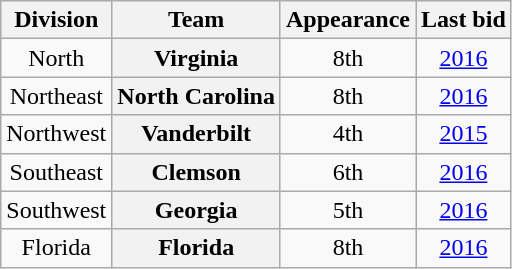<table class="wikitable sortable" style="text-align:center">
<tr>
<th>Division</th>
<th>Team</th>
<th>Appearance</th>
<th>Last bid</th>
</tr>
<tr>
<td>North</td>
<th>Virginia</th>
<td>8th</td>
<td><a href='#'>2016</a></td>
</tr>
<tr>
<td>Northeast</td>
<th>North Carolina</th>
<td>8th</td>
<td><a href='#'>2016</a></td>
</tr>
<tr>
<td>Northwest</td>
<th>Vanderbilt</th>
<td>4th</td>
<td><a href='#'>2015</a></td>
</tr>
<tr>
<td>Southeast</td>
<th>Clemson</th>
<td>6th</td>
<td><a href='#'>2016</a></td>
</tr>
<tr>
<td>Southwest</td>
<th>Georgia</th>
<td>5th</td>
<td><a href='#'>2016</a></td>
</tr>
<tr>
<td>Florida</td>
<th>Florida</th>
<td>8th</td>
<td><a href='#'>2016</a></td>
</tr>
</table>
